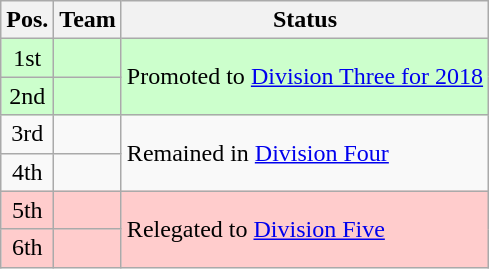<table class="wikitable">
<tr>
<th>Pos.</th>
<th>Team</th>
<th>Status</th>
</tr>
<tr style="background:#cfc">
<td align="center">1st</td>
<td></td>
<td rowspan=2>Promoted to <a href='#'>Division Three for 2018</a></td>
</tr>
<tr style="background:#cfc">
<td align="center">2nd</td>
<td></td>
</tr>
<tr>
<td align="center">3rd</td>
<td></td>
<td rowspan=2>Remained in <a href='#'>Division Four</a></td>
</tr>
<tr>
<td align="center">4th</td>
<td></td>
</tr>
<tr style="background:#fcc">
<td align="center">5th</td>
<td></td>
<td rowspan=2>Relegated to <a href='#'>Division Five</a></td>
</tr>
<tr style="background:#fcc">
<td align="center">6th</td>
<td></td>
</tr>
</table>
